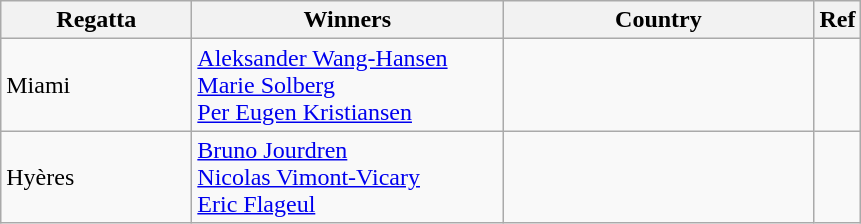<table class="wikitable">
<tr>
<th width=120>Regatta</th>
<th width=200px>Winners</th>
<th width=200px>Country</th>
<th>Ref</th>
</tr>
<tr>
<td>Miami</td>
<td><a href='#'>Aleksander Wang-Hansen</a><br><a href='#'>Marie Solberg</a><br><a href='#'>Per Eugen Kristiansen</a></td>
<td></td>
<td></td>
</tr>
<tr>
<td>Hyères</td>
<td><a href='#'>Bruno Jourdren</a><br><a href='#'>Nicolas Vimont-Vicary</a><br><a href='#'>Eric Flageul</a></td>
<td></td>
<td></td>
</tr>
</table>
